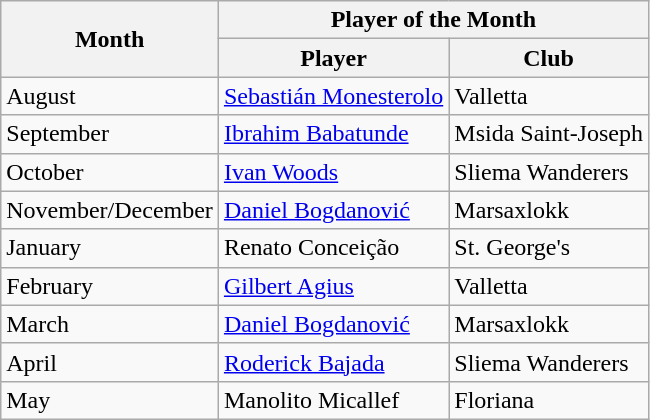<table class="wikitable">
<tr>
<th rowspan="2">Month</th>
<th colspan="2">Player of the Month</th>
</tr>
<tr>
<th>Player</th>
<th>Club</th>
</tr>
<tr>
<td>August</td>
<td> <a href='#'>Sebastián Monesterolo</a></td>
<td>Valletta</td>
</tr>
<tr>
<td>September</td>
<td> <a href='#'>Ibrahim Babatunde</a></td>
<td>Msida Saint-Joseph</td>
</tr>
<tr>
<td>October</td>
<td> <a href='#'>Ivan Woods</a></td>
<td>Sliema Wanderers</td>
</tr>
<tr>
<td>November/December</td>
<td> <a href='#'>Daniel Bogdanović</a></td>
<td>Marsaxlokk</td>
</tr>
<tr>
<td>January</td>
<td> Renato Conceição</td>
<td>St. George's</td>
</tr>
<tr>
<td>February</td>
<td> <a href='#'>Gilbert Agius</a></td>
<td>Valletta</td>
</tr>
<tr>
<td>March</td>
<td> <a href='#'>Daniel Bogdanović</a></td>
<td>Marsaxlokk</td>
</tr>
<tr>
<td>April</td>
<td> <a href='#'>Roderick Bajada</a></td>
<td>Sliema Wanderers</td>
</tr>
<tr>
<td>May</td>
<td> Manolito Micallef</td>
<td>Floriana</td>
</tr>
</table>
